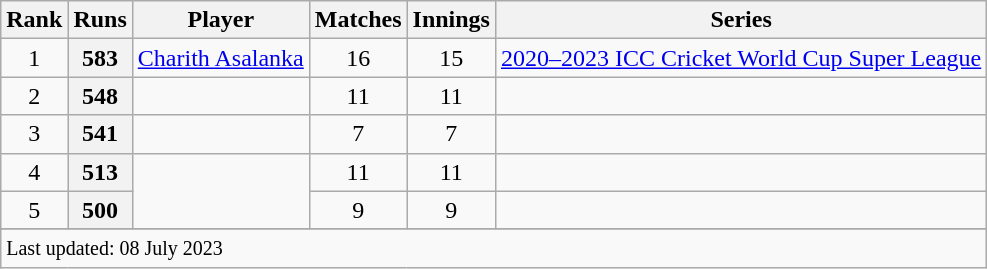<table class="wikitable plainrowheaders sortable">
<tr>
<th scope=col>Rank</th>
<th scope=col>Runs</th>
<th scope=col>Player</th>
<th scope=col>Matches</th>
<th scope=col>Innings</th>
<th scope=col>Series</th>
</tr>
<tr>
<td align="center">1</td>
<th scope="row" style="text-align:center;">583</th>
<td><a href='#'>Charith Asalanka</a> </td>
<td align="center">16</td>
<td align="center">15</td>
<td><a href='#'>2020–2023 ICC Cricket World Cup Super League</a></td>
</tr>
<tr>
<td align="center">2</td>
<th scope="row" style="text-align:center;">548</th>
<td></td>
<td align="center">11</td>
<td align="center">11</td>
<td></td>
</tr>
<tr>
<td align="center">3</td>
<th scope="row" style="text-align:center;">541</th>
<td></td>
<td align="center">7</td>
<td align="center">7</td>
<td></td>
</tr>
<tr>
<td align="center">4</td>
<th scope="row" style="text-align:center;">513</th>
<td rowspan="2"></td>
<td align="center">11</td>
<td align="center">11</td>
<td></td>
</tr>
<tr>
<td align="center">5</td>
<th scope="row" style="text-align:center;">500</th>
<td align="center">9</td>
<td align="center">9</td>
<td></td>
</tr>
<tr>
</tr>
<tr class=sortbottom>
<td colspan=6><small>Last updated: 08 July 2023</small></td>
</tr>
</table>
